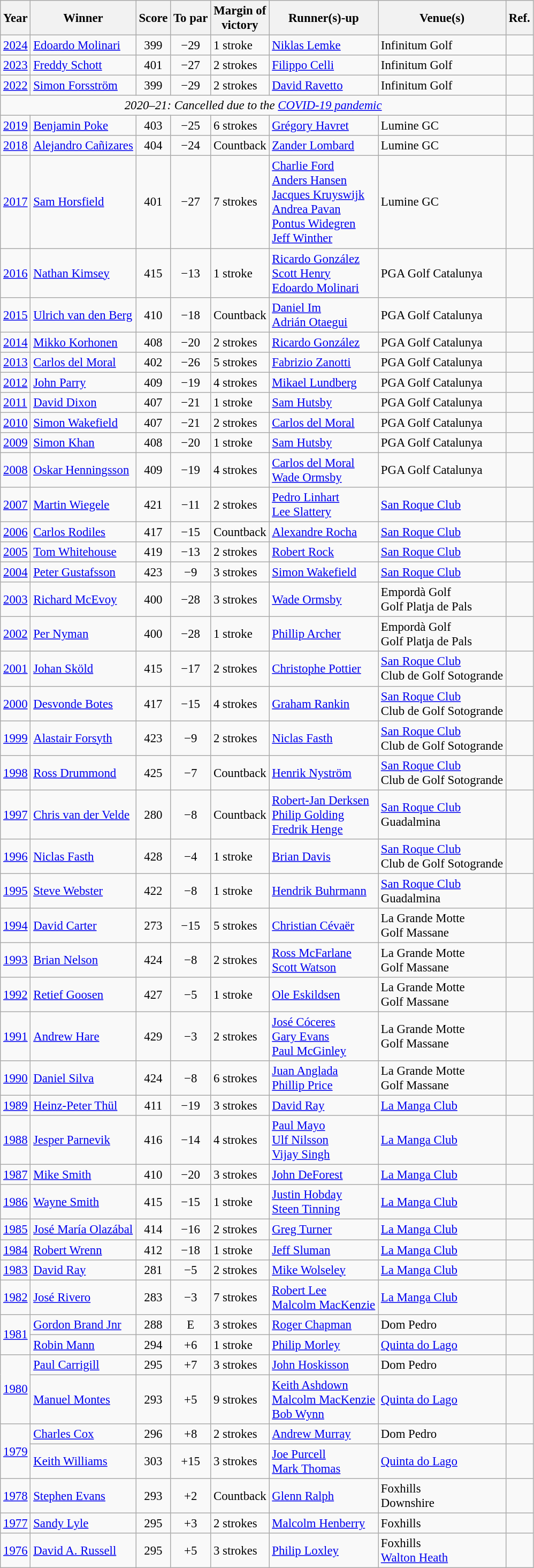<table class=wikitable style="font-size:95%">
<tr>
<th>Year</th>
<th>Winner</th>
<th>Score</th>
<th>To par</th>
<th>Margin of<br>victory</th>
<th>Runner(s)-up</th>
<th>Venue(s)</th>
<th>Ref.</th>
</tr>
<tr>
<td><a href='#'>2024</a></td>
<td> <a href='#'>Edoardo Molinari</a></td>
<td align=center>399</td>
<td align=center>−29</td>
<td>1 stroke</td>
<td> <a href='#'>Niklas Lemke</a></td>
<td>Infinitum Golf</td>
<td></td>
</tr>
<tr>
<td><a href='#'>2023</a></td>
<td> <a href='#'>Freddy Schott</a></td>
<td align=center>401</td>
<td align=center>−27</td>
<td>2 strokes</td>
<td> <a href='#'>Filippo Celli</a></td>
<td>Infinitum Golf</td>
<td></td>
</tr>
<tr>
<td><a href='#'>2022</a></td>
<td> <a href='#'>Simon Forsström</a></td>
<td align=center>399</td>
<td align=center>−29</td>
<td>2 strokes</td>
<td> <a href='#'>David Ravetto</a></td>
<td>Infinitum Golf</td>
<td></td>
</tr>
<tr>
<td colspan=7 align=center><em>2020–21: Cancelled due to the <a href='#'>COVID-19 pandemic</a></em></td>
<td></td>
</tr>
<tr>
<td><a href='#'>2019</a></td>
<td> <a href='#'>Benjamin Poke</a></td>
<td align=center>403</td>
<td align=center>−25</td>
<td>6 strokes</td>
<td> <a href='#'>Grégory Havret</a></td>
<td>Lumine GC</td>
<td></td>
</tr>
<tr>
<td><a href='#'>2018</a></td>
<td> <a href='#'>Alejandro Cañizares</a></td>
<td align=center>404</td>
<td align=center>−24</td>
<td>Countback</td>
<td> <a href='#'>Zander Lombard</a></td>
<td>Lumine GC</td>
<td></td>
</tr>
<tr>
<td><a href='#'>2017</a></td>
<td> <a href='#'>Sam Horsfield</a></td>
<td align=center>401</td>
<td align=center>−27</td>
<td>7 strokes</td>
<td> <a href='#'>Charlie Ford</a><br> <a href='#'>Anders Hansen</a><br> <a href='#'>Jacques Kruyswijk</a><br> <a href='#'>Andrea Pavan</a><br> <a href='#'>Pontus Widegren</a><br> <a href='#'>Jeff Winther</a></td>
<td>Lumine GC</td>
<td></td>
</tr>
<tr>
<td><a href='#'>2016</a></td>
<td> <a href='#'>Nathan Kimsey</a></td>
<td align=center>415</td>
<td align=center>−13</td>
<td>1 stroke</td>
<td> <a href='#'>Ricardo González</a><br> <a href='#'>Scott Henry</a><br> <a href='#'>Edoardo Molinari</a></td>
<td>PGA Golf Catalunya</td>
<td></td>
</tr>
<tr>
<td><a href='#'>2015</a></td>
<td> <a href='#'>Ulrich van den Berg</a></td>
<td align=center>410</td>
<td align=center>−18</td>
<td>Countback</td>
<td> <a href='#'>Daniel Im</a><br> <a href='#'>Adrián Otaegui</a></td>
<td>PGA Golf Catalunya</td>
<td></td>
</tr>
<tr>
<td><a href='#'>2014</a></td>
<td> <a href='#'>Mikko Korhonen</a></td>
<td align=center>408</td>
<td align=center>−20</td>
<td>2 strokes</td>
<td> <a href='#'>Ricardo González</a></td>
<td>PGA Golf Catalunya</td>
<td></td>
</tr>
<tr>
<td><a href='#'>2013</a></td>
<td> <a href='#'>Carlos del Moral</a></td>
<td align=center>402</td>
<td align=center>−26</td>
<td>5 strokes</td>
<td> <a href='#'>Fabrizio Zanotti</a></td>
<td>PGA Golf Catalunya</td>
<td></td>
</tr>
<tr>
<td><a href='#'>2012</a></td>
<td> <a href='#'>John Parry</a></td>
<td align=center>409</td>
<td align=center>−19</td>
<td>4 strokes</td>
<td> <a href='#'>Mikael Lundberg</a></td>
<td>PGA Golf Catalunya</td>
<td></td>
</tr>
<tr>
<td><a href='#'>2011</a></td>
<td> <a href='#'>David Dixon</a></td>
<td align=center>407</td>
<td align=center>−21</td>
<td>1 stroke</td>
<td> <a href='#'>Sam Hutsby</a></td>
<td>PGA Golf Catalunya</td>
<td></td>
</tr>
<tr>
<td><a href='#'>2010</a></td>
<td> <a href='#'>Simon Wakefield</a></td>
<td align=center>407</td>
<td align=center>−21</td>
<td>2 strokes</td>
<td> <a href='#'>Carlos del Moral</a></td>
<td>PGA Golf Catalunya</td>
<td></td>
</tr>
<tr>
<td><a href='#'>2009</a></td>
<td> <a href='#'>Simon Khan</a></td>
<td align=center>408</td>
<td align=center>−20</td>
<td>1 stroke</td>
<td> <a href='#'>Sam Hutsby</a></td>
<td>PGA Golf Catalunya</td>
<td></td>
</tr>
<tr>
<td><a href='#'>2008</a></td>
<td> <a href='#'>Oskar Henningsson</a></td>
<td align=center>409</td>
<td align=center>−19</td>
<td>4 strokes</td>
<td> <a href='#'>Carlos del Moral</a><br> <a href='#'>Wade Ormsby</a></td>
<td>PGA Golf Catalunya</td>
<td></td>
</tr>
<tr>
<td><a href='#'>2007</a></td>
<td> <a href='#'>Martin Wiegele</a></td>
<td align=center>421</td>
<td align=center>−11</td>
<td>2 strokes</td>
<td> <a href='#'>Pedro Linhart</a><br> <a href='#'>Lee Slattery</a></td>
<td><a href='#'>San Roque Club</a></td>
<td></td>
</tr>
<tr>
<td><a href='#'>2006</a></td>
<td> <a href='#'>Carlos Rodiles</a></td>
<td align=center>417</td>
<td align=center>−15</td>
<td>Countback</td>
<td> <a href='#'>Alexandre Rocha</a></td>
<td><a href='#'>San Roque Club</a></td>
<td></td>
</tr>
<tr>
<td><a href='#'>2005</a></td>
<td> <a href='#'>Tom Whitehouse</a></td>
<td align=center>419</td>
<td align=center>−13</td>
<td>2 strokes</td>
<td> <a href='#'>Robert Rock</a></td>
<td><a href='#'>San Roque Club</a></td>
<td></td>
</tr>
<tr>
<td><a href='#'>2004</a></td>
<td> <a href='#'>Peter Gustafsson</a></td>
<td align=center>423</td>
<td align=center>−9</td>
<td>3 strokes</td>
<td> <a href='#'>Simon Wakefield</a></td>
<td><a href='#'>San Roque Club</a></td>
<td></td>
</tr>
<tr>
<td><a href='#'>2003</a></td>
<td> <a href='#'>Richard McEvoy</a></td>
<td align=center>400</td>
<td align=center>−28</td>
<td>3 strokes</td>
<td> <a href='#'>Wade Ormsby</a></td>
<td>Empordà Golf<br>Golf Platja de Pals</td>
<td></td>
</tr>
<tr>
<td><a href='#'>2002</a></td>
<td> <a href='#'>Per Nyman</a></td>
<td align=center>400</td>
<td align=center>−28</td>
<td>1 stroke</td>
<td> <a href='#'>Phillip Archer</a></td>
<td>Empordà Golf<br>Golf Platja de Pals</td>
<td></td>
</tr>
<tr>
<td><a href='#'>2001</a></td>
<td> <a href='#'>Johan Sköld</a></td>
<td align=center>415</td>
<td align=center>−17</td>
<td>2 strokes</td>
<td> <a href='#'>Christophe Pottier</a></td>
<td><a href='#'>San Roque Club</a><br>Club de Golf Sotogrande</td>
<td></td>
</tr>
<tr>
<td><a href='#'>2000</a></td>
<td> <a href='#'>Desvonde Botes</a></td>
<td align=center>417</td>
<td align=center>−15</td>
<td>4 strokes</td>
<td> <a href='#'>Graham Rankin</a></td>
<td><a href='#'>San Roque Club</a><br>Club de Golf Sotogrande</td>
<td></td>
</tr>
<tr>
<td><a href='#'>1999</a></td>
<td> <a href='#'>Alastair Forsyth</a></td>
<td align=center>423</td>
<td align=center>−9</td>
<td>2 strokes</td>
<td> <a href='#'>Niclas Fasth</a></td>
<td><a href='#'>San Roque Club</a><br>Club de Golf Sotogrande</td>
<td></td>
</tr>
<tr>
<td><a href='#'>1998</a></td>
<td> <a href='#'>Ross Drummond</a></td>
<td align=center>425</td>
<td align=center>−7</td>
<td>Countback</td>
<td> <a href='#'>Henrik Nyström</a></td>
<td><a href='#'>San Roque Club</a><br>Club de Golf Sotogrande</td>
<td></td>
</tr>
<tr>
<td><a href='#'>1997</a></td>
<td> <a href='#'>Chris van der Velde</a></td>
<td align=center>280</td>
<td align=center>−8</td>
<td>Countback</td>
<td> <a href='#'>Robert-Jan Derksen</a><br> <a href='#'>Philip Golding</a><br> <a href='#'>Fredrik Henge</a></td>
<td><a href='#'>San Roque Club</a><br>Guadalmina</td>
<td></td>
</tr>
<tr>
<td><a href='#'>1996</a></td>
<td> <a href='#'>Niclas Fasth</a></td>
<td align=center>428</td>
<td align=center>−4</td>
<td>1 stroke</td>
<td> <a href='#'>Brian Davis</a></td>
<td><a href='#'>San Roque Club</a><br>Club de Golf Sotogrande</td>
<td></td>
</tr>
<tr>
<td><a href='#'>1995</a></td>
<td> <a href='#'>Steve Webster</a></td>
<td align=center>422</td>
<td align=center>−8</td>
<td>1 stroke</td>
<td> <a href='#'>Hendrik Buhrmann</a></td>
<td><a href='#'>San Roque Club</a><br>Guadalmina</td>
<td></td>
</tr>
<tr>
<td><a href='#'>1994</a></td>
<td> <a href='#'>David Carter</a></td>
<td align=center>273</td>
<td align=center>−15</td>
<td>5 strokes</td>
<td> <a href='#'>Christian Cévaër</a></td>
<td>La Grande Motte<br>Golf Massane</td>
<td></td>
</tr>
<tr>
<td><a href='#'>1993</a></td>
<td> <a href='#'>Brian Nelson</a></td>
<td align=center>424</td>
<td align=center>−8</td>
<td>2 strokes</td>
<td> <a href='#'>Ross McFarlane</a><br> <a href='#'>Scott Watson</a></td>
<td>La Grande Motte<br>Golf Massane</td>
<td></td>
</tr>
<tr>
<td><a href='#'>1992</a></td>
<td> <a href='#'>Retief Goosen</a></td>
<td align=center>427</td>
<td align=center>−5</td>
<td>1 stroke</td>
<td> <a href='#'>Ole Eskildsen</a></td>
<td>La Grande Motte<br>Golf Massane</td>
<td></td>
</tr>
<tr>
<td><a href='#'>1991</a></td>
<td> <a href='#'>Andrew Hare</a></td>
<td align=center>429</td>
<td align=center>−3</td>
<td>2 strokes</td>
<td> <a href='#'>José Cóceres</a><br> <a href='#'>Gary Evans</a><br> <a href='#'>Paul McGinley</a></td>
<td>La Grande Motte<br>Golf Massane</td>
<td></td>
</tr>
<tr>
<td><a href='#'>1990</a></td>
<td> <a href='#'>Daniel Silva</a></td>
<td align=center>424</td>
<td align=center>−8</td>
<td>6 strokes</td>
<td> <a href='#'>Juan Anglada</a><br> <a href='#'>Phillip Price</a></td>
<td>La Grande Motte<br>Golf Massane</td>
<td></td>
</tr>
<tr>
<td><a href='#'>1989</a></td>
<td> <a href='#'>Heinz-Peter Thül</a></td>
<td align=center>411</td>
<td align=center>−19</td>
<td>3 strokes</td>
<td> <a href='#'>David Ray</a></td>
<td><a href='#'>La Manga Club</a></td>
<td></td>
</tr>
<tr>
<td><a href='#'>1988</a></td>
<td> <a href='#'>Jesper Parnevik</a></td>
<td align=center>416</td>
<td align=center>−14</td>
<td>4 strokes</td>
<td> <a href='#'>Paul Mayo</a><br> <a href='#'>Ulf Nilsson</a><br> <a href='#'>Vijay Singh</a></td>
<td><a href='#'>La Manga Club</a></td>
<td></td>
</tr>
<tr>
<td><a href='#'>1987</a></td>
<td> <a href='#'>Mike Smith</a></td>
<td align=center>410</td>
<td align=center>−20</td>
<td>3 strokes</td>
<td> <a href='#'>John DeForest</a></td>
<td><a href='#'>La Manga Club</a></td>
<td></td>
</tr>
<tr>
<td><a href='#'>1986</a></td>
<td> <a href='#'>Wayne Smith</a></td>
<td align=center>415</td>
<td align=center>−15</td>
<td>1 stroke</td>
<td> <a href='#'>Justin Hobday</a><br> <a href='#'>Steen Tinning</a></td>
<td><a href='#'>La Manga Club</a></td>
<td></td>
</tr>
<tr>
<td><a href='#'>1985</a></td>
<td> <a href='#'>José María Olazábal</a></td>
<td align=center>414</td>
<td align=center>−16</td>
<td>2 strokes</td>
<td> <a href='#'>Greg Turner</a></td>
<td><a href='#'>La Manga Club</a></td>
<td></td>
</tr>
<tr>
<td><a href='#'>1984</a></td>
<td> <a href='#'>Robert Wrenn</a></td>
<td align=center>412</td>
<td align=center>−18</td>
<td>1 stroke</td>
<td> <a href='#'>Jeff Sluman</a></td>
<td><a href='#'>La Manga Club</a></td>
<td></td>
</tr>
<tr>
<td><a href='#'>1983</a></td>
<td> <a href='#'>David Ray</a></td>
<td align=center>281</td>
<td align=center>−5</td>
<td>2 strokes</td>
<td> <a href='#'>Mike Wolseley</a></td>
<td><a href='#'>La Manga Club</a></td>
<td></td>
</tr>
<tr>
<td><a href='#'>1982</a></td>
<td> <a href='#'>José Rivero</a></td>
<td align=center>283</td>
<td align=center>−3</td>
<td>7 strokes</td>
<td> <a href='#'>Robert Lee</a><br> <a href='#'>Malcolm MacKenzie</a></td>
<td><a href='#'>La Manga Club</a></td>
<td></td>
</tr>
<tr>
<td rowspan=2><a href='#'>1981</a></td>
<td> <a href='#'>Gordon Brand Jnr</a></td>
<td align=center>288</td>
<td align=center>E</td>
<td>3 strokes</td>
<td> <a href='#'>Roger Chapman</a></td>
<td>Dom Pedro</td>
<td></td>
</tr>
<tr>
<td> <a href='#'>Robin Mann</a></td>
<td align=center>294</td>
<td align=center>+6</td>
<td>1 stroke</td>
<td> <a href='#'>Philip Morley</a></td>
<td><a href='#'>Quinta do Lago</a></td>
<td></td>
</tr>
<tr>
<td rowspan=2><a href='#'>1980</a></td>
<td> <a href='#'>Paul Carrigill</a></td>
<td align=center>295</td>
<td align=center>+7</td>
<td>3 strokes</td>
<td> <a href='#'>John Hoskisson</a></td>
<td>Dom Pedro</td>
<td></td>
</tr>
<tr>
<td> <a href='#'>Manuel Montes</a></td>
<td align=center>293</td>
<td align=center>+5</td>
<td>9 strokes</td>
<td> <a href='#'>Keith Ashdown</a><br> <a href='#'>Malcolm MacKenzie</a><br> <a href='#'>Bob Wynn</a></td>
<td><a href='#'>Quinta do Lago</a></td>
<td></td>
</tr>
<tr>
<td rowspan=2><a href='#'>1979</a></td>
<td> <a href='#'>Charles Cox</a></td>
<td align=center>296</td>
<td align=center>+8</td>
<td>2 strokes</td>
<td> <a href='#'>Andrew Murray</a></td>
<td>Dom Pedro</td>
<td></td>
</tr>
<tr>
<td> <a href='#'>Keith Williams</a></td>
<td align=center>303</td>
<td align=center>+15</td>
<td>3 strokes</td>
<td> <a href='#'>Joe Purcell</a><br> <a href='#'>Mark Thomas</a></td>
<td><a href='#'>Quinta do Lago</a></td>
<td></td>
</tr>
<tr>
<td><a href='#'>1978</a></td>
<td> <a href='#'>Stephen Evans</a></td>
<td align=center>293</td>
<td align=center>+2</td>
<td>Countback</td>
<td> <a href='#'>Glenn Ralph</a></td>
<td>Foxhills<br>Downshire</td>
<td></td>
</tr>
<tr>
<td><a href='#'>1977</a></td>
<td> <a href='#'>Sandy Lyle</a></td>
<td align=center>295</td>
<td align=center>+3</td>
<td>2 strokes</td>
<td> <a href='#'>Malcolm Henberry</a></td>
<td>Foxhills</td>
<td></td>
</tr>
<tr>
<td><a href='#'>1976</a></td>
<td> <a href='#'>David A. Russell</a></td>
<td align=center>295</td>
<td align=center>+5</td>
<td>3 strokes</td>
<td> <a href='#'>Philip Loxley</a></td>
<td>Foxhills<br><a href='#'>Walton Heath</a></td>
<td></td>
</tr>
</table>
